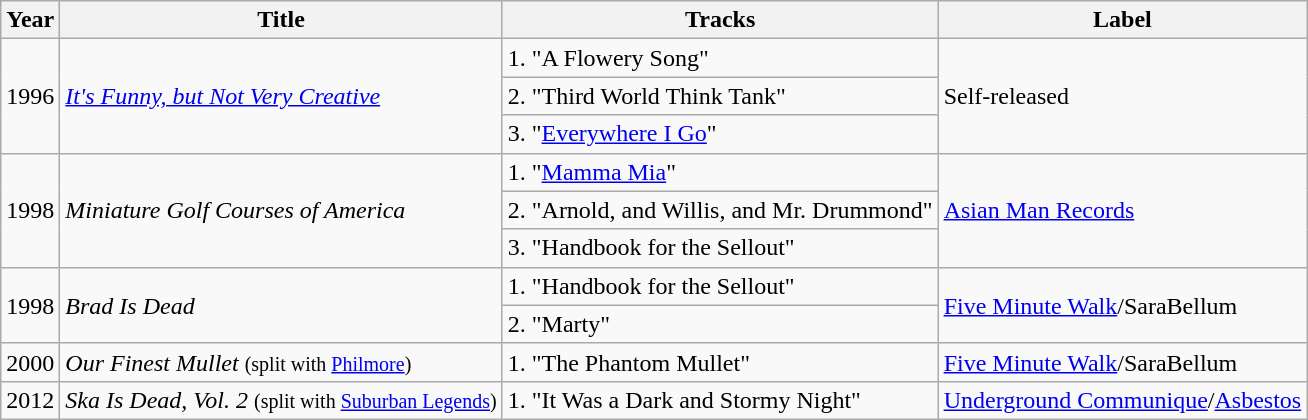<table class="wikitable">
<tr>
<th><strong>Year</strong></th>
<th><strong>Title</strong></th>
<th><strong>Tracks</strong></th>
<th><strong>Label</strong></th>
</tr>
<tr>
<td rowspan=3>1996</td>
<td rowspan=3><em><a href='#'>It's Funny, but Not Very Creative</a></em></td>
<td>1. "A Flowery Song"</td>
<td rowspan=3>Self-released</td>
</tr>
<tr>
<td>2. "Third World Think Tank"</td>
</tr>
<tr>
<td>3. "<a href='#'>Everywhere I Go</a>"</td>
</tr>
<tr>
<td rowspan=3>1998</td>
<td rowspan=3><em>Miniature Golf Courses of America</em></td>
<td>1. "<a href='#'>Mamma Mia</a>"</td>
<td rowspan=3><a href='#'>Asian Man Records</a></td>
</tr>
<tr>
<td>2. "Arnold, and Willis, and Mr. Drummond"</td>
</tr>
<tr>
<td>3. "Handbook for the Sellout"</td>
</tr>
<tr>
<td rowspan=2>1998</td>
<td rowspan=2><em>Brad Is Dead</em></td>
<td>1. "Handbook for the Sellout"</td>
<td rowspan=2><a href='#'>Five Minute Walk</a>/SaraBellum</td>
</tr>
<tr>
<td>2. "Marty"</td>
</tr>
<tr>
<td rowspan=1>2000</td>
<td rowspan=1><em>Our Finest Mullet</em> <small>(split with <a href='#'>Philmore</a>)</small></td>
<td>1. "The Phantom Mullet"</td>
<td rowspan=1><a href='#'>Five Minute Walk</a>/SaraBellum</td>
</tr>
<tr>
<td rowspan=1>2012</td>
<td rowspan=1><em>Ska Is Dead, Vol. 2</em> <small>(split with <a href='#'>Suburban Legends</a>)</small></td>
<td>1. "It Was a Dark and Stormy Night"</td>
<td rowspan=1><a href='#'>Underground Communique</a>/<a href='#'>Asbestos</a></td>
</tr>
</table>
